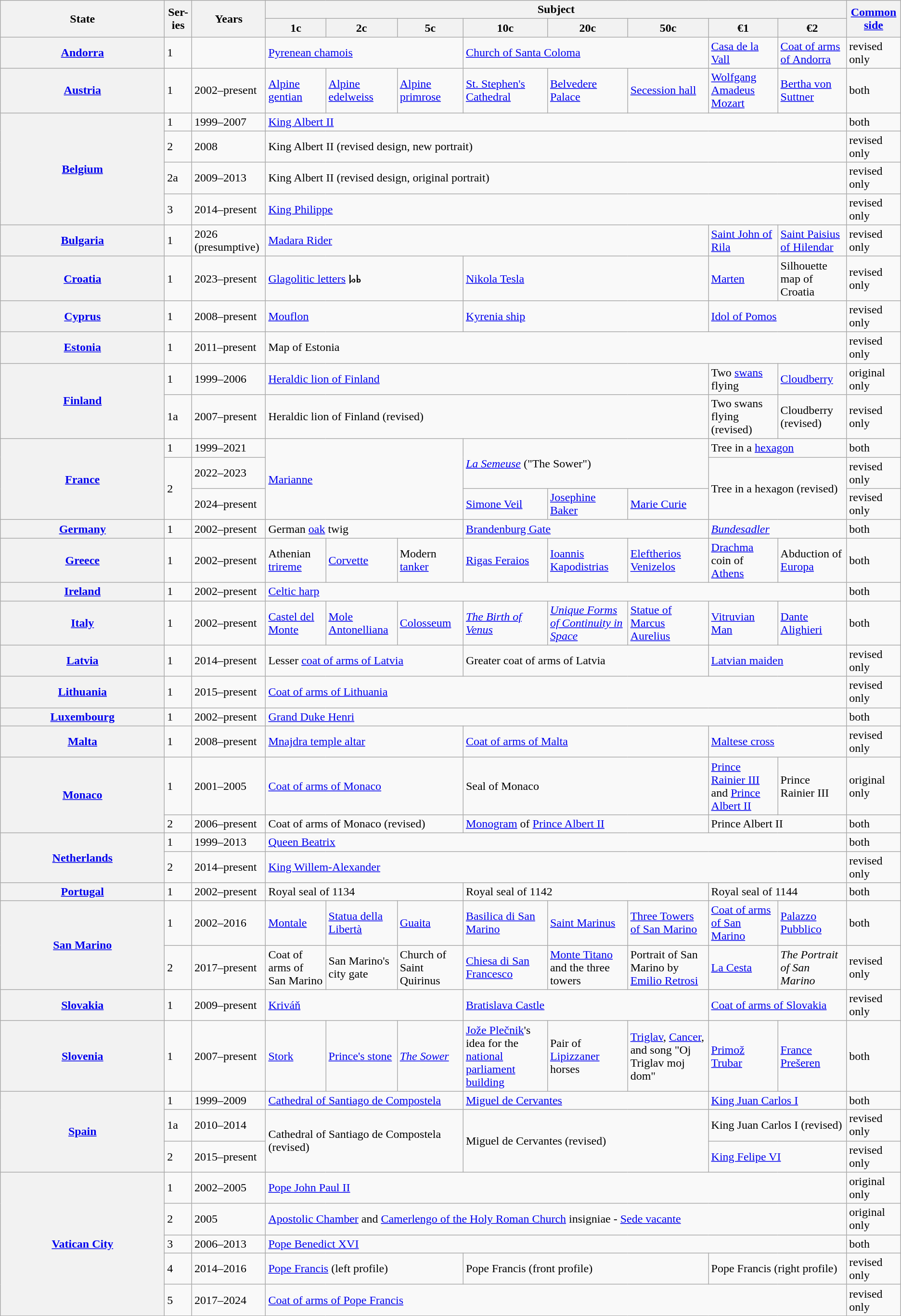<table class="wikitable sortable">
<tr>
<th rowspan="2" width="220px">State</th>
<th rowspan="2">Ser-ies</th>
<th rowspan="2">Years</th>
<th colspan="8">Subject</th>
<th rowspan="2"><a href='#'>Common side</a></th>
</tr>
<tr>
<th>1c</th>
<th>2c</th>
<th>5c</th>
<th>10c</th>
<th>20c</th>
<th>50c</th>
<th>€1</th>
<th>€2</th>
</tr>
<tr>
<th> <a href='#'>Andorra</a></th>
<td>1</td>
<td></td>
<td colspan="3"><a href='#'>Pyrenean chamois</a></td>
<td colspan="3"><a href='#'>Church of Santa Coloma</a></td>
<td><a href='#'>Casa de la Vall</a></td>
<td><a href='#'>Coat of arms of Andorra</a></td>
<td>revised only</td>
</tr>
<tr>
<th> <a href='#'>Austria</a></th>
<td>1</td>
<td>2002–present</td>
<td><a href='#'>Alpine</a> <a href='#'>gentian</a></td>
<td><a href='#'>Alpine</a> <a href='#'>edelweiss</a></td>
<td><a href='#'>Alpine</a> <a href='#'>primrose</a></td>
<td><a href='#'>St. Stephen's Cathedral</a></td>
<td><a href='#'>Belvedere Palace</a></td>
<td><a href='#'>Secession hall</a></td>
<td><a href='#'>Wolfgang Amadeus Mozart</a></td>
<td><a href='#'>Bertha von Suttner</a></td>
<td>both</td>
</tr>
<tr>
<th rowspan="4"> <a href='#'>Belgium</a></th>
<td>1</td>
<td>1999–2007</td>
<td colspan="8"><a href='#'>King Albert II</a></td>
<td>both</td>
</tr>
<tr>
<td>2</td>
<td>2008</td>
<td colspan="8">King Albert II (revised design, new portrait)</td>
<td>revised only</td>
</tr>
<tr>
<td>2a</td>
<td>2009–2013</td>
<td colspan="8">King Albert II (revised design, original portrait)</td>
<td>revised only</td>
</tr>
<tr>
<td>3</td>
<td>2014–present</td>
<td colspan="8"><a href='#'>King Philippe</a></td>
<td>revised only</td>
</tr>
<tr>
<th> <a href='#'>Bulgaria</a></th>
<td>1</td>
<td>2026 (presumptive)</td>
<td colspan="6"><a href='#'>Madara Rider</a></td>
<td><a href='#'>Saint John of Rila</a></td>
<td><a href='#'>Saint Paisius of Hilendar</a></td>
<td>revised only</td>
</tr>
<tr>
<th> <a href='#'>Croatia</a></th>
<td>1</td>
<td>2023–present</td>
<td colspan="3"><a href='#'>Glagolitic letters</a> ⰘⰓ</td>
<td colspan="3"><a href='#'>Nikola Tesla</a></td>
<td><a href='#'>Marten</a></td>
<td>Silhouette map of Croatia</td>
<td>revised only</td>
</tr>
<tr>
<th> <a href='#'>Cyprus</a></th>
<td>1</td>
<td>2008–present</td>
<td colspan="3"><a href='#'>Mouflon</a></td>
<td colspan="3"><a href='#'>Kyrenia ship</a></td>
<td colspan="2"><a href='#'>Idol of Pomos</a></td>
<td>revised only</td>
</tr>
<tr>
<th> <a href='#'>Estonia</a></th>
<td>1</td>
<td>2011–present</td>
<td colspan="8">Map of Estonia</td>
<td>revised only</td>
</tr>
<tr>
<th rowspan="2"> <a href='#'>Finland</a></th>
<td>1</td>
<td>1999–2006</td>
<td colspan="6"><a href='#'>Heraldic lion of Finland</a></td>
<td>Two <a href='#'>swans</a> flying</td>
<td><a href='#'>Cloudberry</a></td>
<td>original only</td>
</tr>
<tr>
<td>1a</td>
<td>2007–present</td>
<td colspan="6">Heraldic lion of Finland (revised)</td>
<td>Two swans flying (revised)</td>
<td>Cloudberry (revised)</td>
<td>revised only</td>
</tr>
<tr>
<th rowspan="3"> <a href='#'>France</a></th>
<td>1</td>
<td>1999–2021</td>
<td colspan="3" rowspan="3"><a href='#'>Marianne</a></td>
<td colspan="3" rowspan="2"><em><a href='#'>La Semeuse</a></em> ("The Sower")</td>
<td colspan="2">Tree in a <a href='#'>hexagon</a></td>
<td>both</td>
</tr>
<tr>
<td rowspan="2">2</td>
<td>2022–2023</td>
<td colspan="2" rowspan="2">Tree in a hexagon (revised)</td>
<td>revised only</td>
</tr>
<tr>
<td>2024–present</td>
<td><a href='#'>Simone Veil</a></td>
<td><a href='#'>Josephine Baker</a></td>
<td><a href='#'>Marie Curie</a></td>
<td>revised only</td>
</tr>
<tr>
<th> <a href='#'>Germany</a></th>
<td>1</td>
<td>2002–present</td>
<td colspan="3">German <a href='#'>oak</a> twig</td>
<td colspan="3"><a href='#'>Brandenburg Gate</a></td>
<td colspan="2"><a href='#'><em>Bundesadler</em></a></td>
<td>both</td>
</tr>
<tr>
<th> <a href='#'>Greece</a></th>
<td>1</td>
<td>2002–present</td>
<td>Athenian <a href='#'>trireme</a></td>
<td><a href='#'>Corvette</a></td>
<td>Modern <a href='#'>tanker</a></td>
<td><a href='#'>Rigas Feraios</a></td>
<td><a href='#'>Ioannis Kapodistrias</a></td>
<td><a href='#'>Eleftherios Venizelos</a></td>
<td><a href='#'>Drachma</a> coin of <a href='#'>Athens</a></td>
<td>Abduction of <a href='#'>Europa</a></td>
<td>both</td>
</tr>
<tr>
<th> <a href='#'>Ireland</a></th>
<td>1</td>
<td>2002–present</td>
<td colspan="8"><a href='#'>Celtic harp</a></td>
<td>both</td>
</tr>
<tr>
<th> <a href='#'>Italy</a></th>
<td>1</td>
<td>2002–present</td>
<td><a href='#'>Castel del Monte</a></td>
<td><a href='#'>Mole Antonelliana</a></td>
<td><a href='#'>Colosseum</a></td>
<td><a href='#'><em>The Birth of Venus</em></a></td>
<td><em><a href='#'>Unique Forms of Continuity in Space</a></em></td>
<td><a href='#'>Statue of Marcus Aurelius</a></td>
<td><a href='#'>Vitruvian Man</a></td>
<td><a href='#'>Dante Alighieri</a></td>
<td>both</td>
</tr>
<tr>
<th> <a href='#'>Latvia</a></th>
<td>1</td>
<td>2014–present</td>
<td colspan="3">Lesser <a href='#'>coat of arms of Latvia</a></td>
<td colspan="3">Greater coat of arms of Latvia</td>
<td colspan="2"><a href='#'>Latvian maiden</a></td>
<td>revised only</td>
</tr>
<tr>
<th> <a href='#'>Lithuania</a></th>
<td>1</td>
<td>2015–present</td>
<td colspan="8"><a href='#'>Coat of arms of Lithuania</a></td>
<td>revised only</td>
</tr>
<tr>
<th> <a href='#'>Luxembourg</a></th>
<td>1</td>
<td>2002–present</td>
<td colspan="8"><a href='#'>Grand Duke Henri</a></td>
<td>both</td>
</tr>
<tr>
<th> <a href='#'>Malta</a></th>
<td>1</td>
<td>2008–present</td>
<td colspan="3"><a href='#'>Mnajdra temple altar</a></td>
<td colspan="3"><a href='#'>Coat of arms of Malta</a></td>
<td colspan="2"><a href='#'>Maltese cross</a></td>
<td>revised only</td>
</tr>
<tr>
<th rowspan="2"> <a href='#'>Monaco</a></th>
<td>1</td>
<td>2001–2005</td>
<td colspan="3"><a href='#'>Coat of arms of Monaco</a></td>
<td colspan="3">Seal of Monaco</td>
<td><a href='#'>Prince Rainier III</a> and <a href='#'>Prince Albert II</a></td>
<td>Prince Rainier III</td>
<td>original only</td>
</tr>
<tr>
<td>2</td>
<td>2006–present</td>
<td colspan="3">Coat of arms of Monaco (revised)</td>
<td colspan="3"><a href='#'>Monogram</a> of <a href='#'>Prince Albert II</a></td>
<td colspan="2">Prince Albert II</td>
<td>both</td>
</tr>
<tr>
<th rowspan="2"> <a href='#'>Netherlands</a></th>
<td>1</td>
<td>1999–2013</td>
<td colspan="8"><a href='#'>Queen Beatrix</a></td>
<td>both</td>
</tr>
<tr>
<td>2</td>
<td>2014–present</td>
<td colspan="8"><a href='#'>King Willem-Alexander</a></td>
<td>revised only</td>
</tr>
<tr>
<th> <a href='#'>Portugal</a></th>
<td>1</td>
<td>2002–present</td>
<td colspan="3">Royal seal of 1134</td>
<td colspan="3">Royal seal of 1142</td>
<td colspan="2">Royal seal of 1144</td>
<td>both</td>
</tr>
<tr>
<th rowspan="2"> <a href='#'>San Marino</a></th>
<td>1</td>
<td>2002–2016</td>
<td><a href='#'>Montale</a></td>
<td><a href='#'>Statua della Libertà</a></td>
<td><a href='#'>Guaita</a></td>
<td><a href='#'>Basilica di San Marino</a></td>
<td><a href='#'>Saint Marinus</a></td>
<td><a href='#'>Three Towers of San Marino</a></td>
<td><a href='#'>Coat of arms of San Marino</a></td>
<td><a href='#'>Palazzo Pubblico</a></td>
<td>both</td>
</tr>
<tr>
<td>2</td>
<td>2017–present</td>
<td>Coat of arms of San Marino</td>
<td>San Marino's city gate</td>
<td>Church of Saint Quirinus</td>
<td><a href='#'>Chiesa di San Francesco</a></td>
<td><a href='#'>Monte Titano</a> and the three towers</td>
<td>Portrait of San Marino by <a href='#'>Emilio Retrosi</a></td>
<td><a href='#'>La Cesta</a></td>
<td><em>The Portrait of San Marino</em></td>
<td>revised only</td>
</tr>
<tr>
<th> <a href='#'>Slovakia</a></th>
<td>1</td>
<td>2009–present</td>
<td colspan="3"><a href='#'>Kriváň</a></td>
<td colspan="3"><a href='#'>Bratislava Castle</a></td>
<td colspan="2"><a href='#'>Coat of arms of Slovakia</a></td>
<td>revised only</td>
</tr>
<tr>
<th> <a href='#'>Slovenia</a></th>
<td>1</td>
<td>2007–present</td>
<td><a href='#'>Stork</a></td>
<td><a href='#'>Prince's stone</a></td>
<td><em><a href='#'>The Sower</a></em></td>
<td><a href='#'>Jože Plečnik</a>'s idea for the <a href='#'>national parliament building</a></td>
<td>Pair of <a href='#'>Lipizzaner</a> horses</td>
<td><a href='#'>Triglav</a>, <a href='#'>Cancer</a>, and song "Oj Triglav moj dom"</td>
<td><a href='#'>Primož Trubar</a></td>
<td><a href='#'>France Prešeren</a></td>
<td>both</td>
</tr>
<tr>
<th rowspan="3"> <a href='#'>Spain</a></th>
<td>1</td>
<td>1999–2009</td>
<td colspan="3"><a href='#'>Cathedral of Santiago de Compostela</a></td>
<td colspan="3"><a href='#'>Miguel de Cervantes</a></td>
<td colspan="2"><a href='#'>King Juan Carlos I</a></td>
<td>both</td>
</tr>
<tr>
<td>1a</td>
<td>2010–2014</td>
<td colspan="3" rowspan="2">Cathedral of Santiago de Compostela (revised)</td>
<td colspan="3" rowspan="2">Miguel de Cervantes (revised)</td>
<td colspan="2">King Juan Carlos I (revised)</td>
<td>revised only</td>
</tr>
<tr>
<td>2</td>
<td>2015–present</td>
<td colspan="2"><a href='#'>King Felipe VI</a></td>
<td>revised only</td>
</tr>
<tr>
<th rowspan="5"> <a href='#'>Vatican City</a></th>
<td>1</td>
<td>2002–2005</td>
<td colspan="8"><a href='#'>Pope John Paul II</a></td>
<td>original only</td>
</tr>
<tr>
<td>2</td>
<td>2005</td>
<td colspan="8"><a href='#'>Apostolic Chamber</a> and <a href='#'>Camerlengo of the Holy Roman Church</a> insigniae - <a href='#'>Sede vacante</a></td>
<td>original only</td>
</tr>
<tr>
<td>3</td>
<td>2006–2013</td>
<td colspan="8"><a href='#'>Pope Benedict XVI</a></td>
<td>both</td>
</tr>
<tr>
<td>4</td>
<td>2014–2016</td>
<td colspan="3"><a href='#'>Pope Francis</a> (left profile)</td>
<td colspan="3">Pope Francis (front profile)</td>
<td colspan="2">Pope Francis (right profile)</td>
<td>revised only</td>
</tr>
<tr>
<td>5</td>
<td>2017–2024</td>
<td colspan="8"><a href='#'>Coat of arms of Pope Francis</a></td>
<td>revised only</td>
</tr>
</table>
